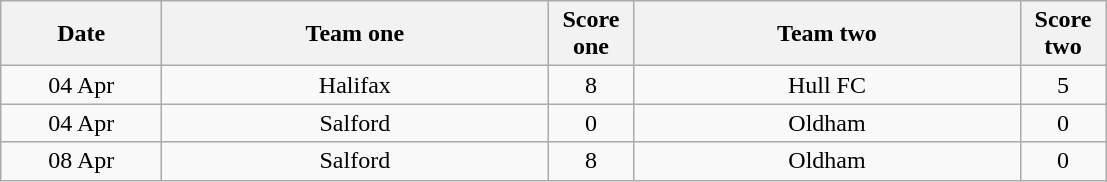<table class="wikitable" style="text-align: center">
<tr>
<th width=100>Date</th>
<th width=250>Team one</th>
<th width=50>Score one</th>
<th width=250>Team two</th>
<th width=50>Score two</th>
</tr>
<tr>
<td>04 Apr</td>
<td>Halifax</td>
<td>8</td>
<td>Hull FC</td>
<td>5</td>
</tr>
<tr>
<td>04 Apr</td>
<td>Salford</td>
<td>0</td>
<td>Oldham</td>
<td>0</td>
</tr>
<tr>
<td>08 Apr</td>
<td>Salford</td>
<td>8</td>
<td>Oldham</td>
<td>0</td>
</tr>
</table>
